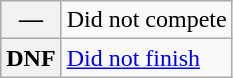<table class="wikitable">
<tr>
<th scope="row">—</th>
<td>Did not compete</td>
</tr>
<tr>
<th scope="row">DNF</th>
<td><a href='#'>Did not finish</a></td>
</tr>
</table>
